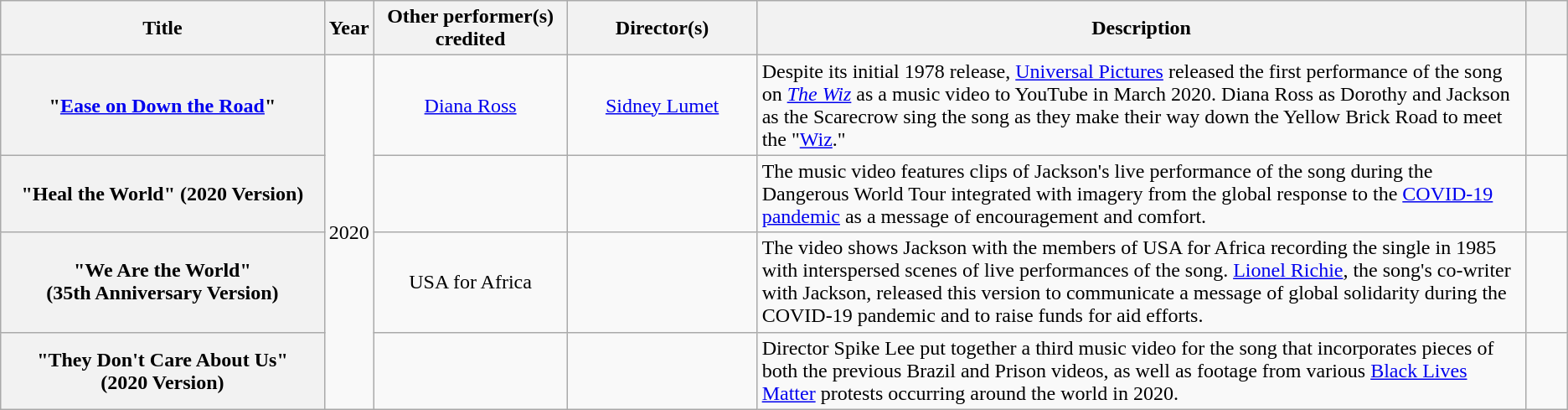<table class="wikitable sortable plainrowheaders" style="text-align:center;">
<tr>
<th scope="col" style="width:18em;">Title</th>
<th scope="col" style="width:2em;">Year</th>
<th scope="col" style="width:10em;">Other performer(s) credited</th>
<th scope="col" style="width:10em;">Director(s)</th>
<th scope="col" style="width:45em;" class="unsortable">Description</th>
<th scope="col" style="width:2em;" class="unsortable"></th>
</tr>
<tr>
<th scope="row">"<a href='#'>Ease on Down the Road</a>"</th>
<td rowspan="4">2020</td>
<td><a href='#'>Diana Ross</a></td>
<td><a href='#'>Sidney Lumet</a></td>
<td style="text-align:left;">Despite its initial 1978 release, <a href='#'>Universal Pictures</a> released the first performance of the song on <em><a href='#'>The Wiz</a></em> as a music video to YouTube in March 2020. Diana Ross as Dorothy and Jackson as the Scarecrow sing the song as they make their way down the Yellow Brick Road to meet the "<a href='#'>Wiz</a>."</td>
<td></td>
</tr>
<tr>
<th scope="row">"Heal the World" (2020 Version)</th>
<td></td>
<td></td>
<td style="text-align:left;">The music video features clips of Jackson's live performance of the song during the Dangerous World Tour integrated with imagery from the global response to the <a href='#'>COVID-19 pandemic</a> as a message of encouragement and comfort.</td>
<td></td>
</tr>
<tr>
<th scope="row">"We Are the World" <br>(35th Anniversary Version)</th>
<td>USA for Africa</td>
<td></td>
<td style="text-align:left;">The video shows Jackson with the members of USA for Africa recording the single in 1985 with interspersed scenes of live performances of the song. <a href='#'>Lionel Richie</a>, the song's co-writer with Jackson, released this version to communicate a message of global solidarity during the COVID-19 pandemic and to raise funds for aid efforts.</td>
<td></td>
</tr>
<tr>
<th scope="row">"They Don't Care About Us" <br>(2020 Version)</th>
<td></td>
<td></td>
<td style="text-align:left;">Director Spike Lee put together a third music video for the song that incorporates pieces of both the previous Brazil and Prison videos, as well as footage from various <a href='#'>Black Lives Matter</a> protests occurring around the world in 2020.</td>
<td></td>
</tr>
</table>
